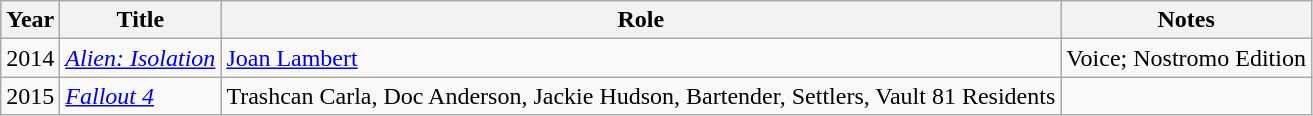<table class="wikitable sortable">
<tr>
<th>Year</th>
<th>Title</th>
<th>Role</th>
<th>Notes</th>
</tr>
<tr>
<td>2014</td>
<td><em><a href='#'>Alien: Isolation</a></em></td>
<td><a href='#'>Joan Lambert</a></td>
<td>Voice; Nostromo Edition</td>
</tr>
<tr>
<td>2015</td>
<td><em><a href='#'>Fallout 4</a></em></td>
<td>Trashcan Carla, Doc Anderson, Jackie Hudson, Bartender, Settlers, Vault 81 Residents</td>
<td></td>
</tr>
</table>
